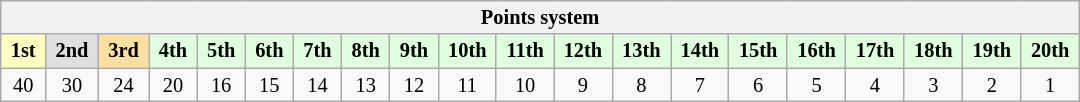<table class="wikitable" style="font-size: 85%; text-align: center">
<tr>
<th colspan=20>Points system</th>
</tr>
<tr>
<td style="background:#ffffbf;"> <strong>1st</strong> </td>
<td style="background:#dfdfdf;"> <strong>2nd</strong> </td>
<td style="background:#ffdf9f;"> <strong>3rd</strong> </td>
<td style="background:#dfffdf;"> <strong>4th</strong> </td>
<td style="background:#dfffdf;"> <strong>5th</strong> </td>
<td style="background:#dfffdf;"> <strong>6th</strong> </td>
<td style="background:#dfffdf;"> <strong>7th</strong> </td>
<td style="background:#dfffdf;"> <strong>8th</strong> </td>
<td style="background:#dfffdf;"> <strong>9th</strong> </td>
<td style="background:#dfffdf;"> <strong>10th</strong> </td>
<td style="background:#dfffdf;"> <strong>11th</strong> </td>
<td style="background:#dfffdf;"> <strong>12th</strong> </td>
<td style="background:#dfffdf;"> <strong>13th</strong> </td>
<td style="background:#dfffdf;"> <strong>14th</strong> </td>
<td style="background:#dfffdf;"> <strong>15th</strong> </td>
<td style="background:#dfffdf;"> <strong>16th</strong> </td>
<td style="background:#dfffdf;"> <strong>17th</strong> </td>
<td style="background:#dfffdf;"> <strong>18th</strong> </td>
<td style="background:#dfffdf;"> <strong>19th</strong> </td>
<td style="background:#dfffdf;"> <strong>20th</strong> </td>
</tr>
<tr>
<td>40</td>
<td>30</td>
<td>24</td>
<td>20</td>
<td>16</td>
<td>15</td>
<td>14</td>
<td>13</td>
<td>12</td>
<td>11</td>
<td>10</td>
<td>9</td>
<td>8</td>
<td>7</td>
<td>6</td>
<td>5</td>
<td>4</td>
<td>3</td>
<td>2</td>
<td>1</td>
</tr>
</table>
